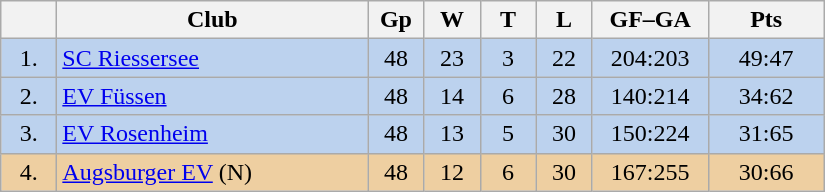<table class="wikitable">
<tr>
<th width="30"></th>
<th width="200">Club</th>
<th width="30">Gp</th>
<th width="30">W</th>
<th width="30">T</th>
<th width="30">L</th>
<th width="70">GF–GA</th>
<th width="70">Pts</th>
</tr>
<tr bgcolor="#BCD2EE" align="center">
<td>1.</td>
<td align="left"><a href='#'>SC Riessersee</a></td>
<td>48</td>
<td>23</td>
<td>3</td>
<td>22</td>
<td>204:203</td>
<td>49:47</td>
</tr>
<tr bgcolor=#BCD2EE align="center">
<td>2.</td>
<td align="left"><a href='#'>EV Füssen</a></td>
<td>48</td>
<td>14</td>
<td>6</td>
<td>28</td>
<td>140:214</td>
<td>34:62</td>
</tr>
<tr bgcolor=#BCD2EE align="center">
<td>3.</td>
<td align="left"><a href='#'>EV Rosenheim</a></td>
<td>48</td>
<td>13</td>
<td>5</td>
<td>30</td>
<td>150:224</td>
<td>31:65</td>
</tr>
<tr bgcolor=#EECFA1 align="center">
<td>4.</td>
<td align="left"><a href='#'>Augsburger EV</a> (N)</td>
<td>48</td>
<td>12</td>
<td>6</td>
<td>30</td>
<td>167:255</td>
<td>30:66</td>
</tr>
</table>
